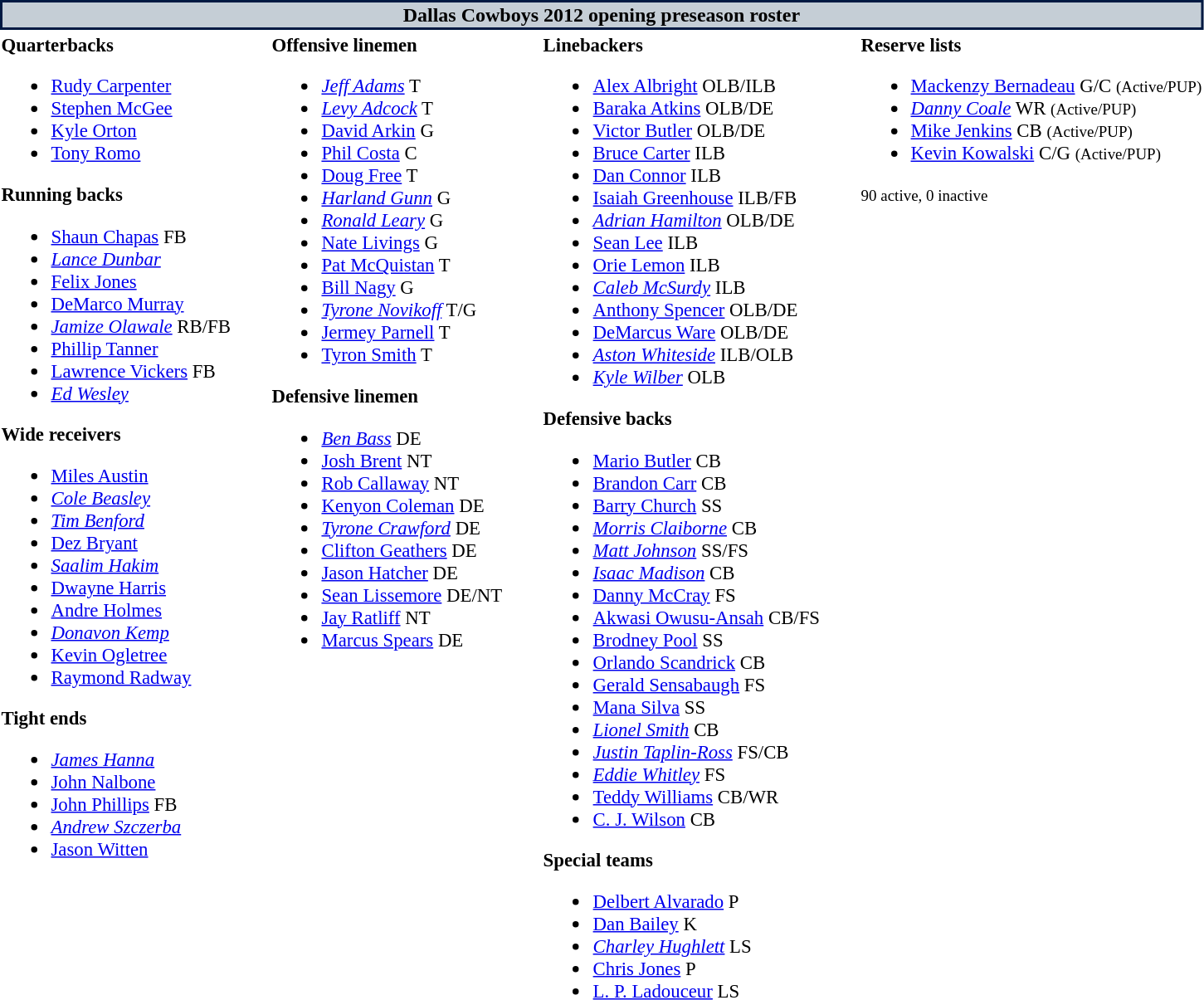<table class="toccolours" style="text-align: left;">
<tr>
<th colspan="7" style="background:#c5ced6; color:black; border: 2px solid #001942; text-align: center;">Dallas Cowboys 2012 opening preseason roster</th>
</tr>
<tr>
<td style="font-size:95%; vertical-align:top;"><strong>Quarterbacks</strong><br><ul><li> <a href='#'>Rudy Carpenter</a></li><li> <a href='#'>Stephen McGee</a></li><li> <a href='#'>Kyle Orton</a></li><li> <a href='#'>Tony Romo</a></li></ul><strong>Running backs</strong><ul><li> <a href='#'>Shaun Chapas</a> FB</li><li> <em><a href='#'>Lance Dunbar</a></em></li><li> <a href='#'>Felix Jones</a></li><li> <a href='#'>DeMarco Murray</a></li><li> <em><a href='#'>Jamize Olawale</a></em> RB/FB</li><li> <a href='#'>Phillip Tanner</a></li><li> <a href='#'>Lawrence Vickers</a> FB</li><li> <em><a href='#'>Ed Wesley</a></em></li></ul><strong>Wide receivers</strong><ul><li> <a href='#'>Miles Austin</a></li><li> <em><a href='#'>Cole Beasley</a></em></li><li> <em><a href='#'>Tim Benford</a></em></li><li> <a href='#'>Dez Bryant</a></li><li> <em><a href='#'>Saalim Hakim</a></em></li><li> <a href='#'>Dwayne Harris</a></li><li> <a href='#'>Andre Holmes</a></li><li> <em><a href='#'>Donavon Kemp</a></em></li><li> <a href='#'>Kevin Ogletree</a></li><li> <a href='#'>Raymond Radway</a></li></ul><strong>Tight ends</strong><ul><li> <em><a href='#'>James Hanna</a></em></li><li> <a href='#'>John Nalbone</a></li><li> <a href='#'>John Phillips</a> FB</li><li> <em><a href='#'>Andrew Szczerba</a></em></li><li> <a href='#'>Jason Witten</a></li></ul></td>
<td style="width: 25px;"></td>
<td style="font-size:95%; vertical-align:top;"><strong>Offensive linemen</strong><br><ul><li> <em><a href='#'>Jeff Adams</a></em> T</li><li> <em><a href='#'>Levy Adcock</a></em> T</li><li> <a href='#'>David Arkin</a> G</li><li> <a href='#'>Phil Costa</a> C</li><li> <a href='#'>Doug Free</a> T</li><li> <em><a href='#'>Harland Gunn</a></em> G</li><li> <em><a href='#'>Ronald Leary</a></em> G</li><li> <a href='#'>Nate Livings</a> G</li><li> <a href='#'>Pat McQuistan</a> T</li><li> <a href='#'>Bill Nagy</a> G</li><li> <em><a href='#'>Tyrone Novikoff</a></em> T/G</li><li> <a href='#'>Jermey Parnell</a> T</li><li> <a href='#'>Tyron Smith</a> T</li></ul><strong>Defensive linemen</strong><ul><li> <em><a href='#'>Ben Bass</a></em> DE</li><li> <a href='#'>Josh Brent</a> NT</li><li> <a href='#'>Rob Callaway</a> NT</li><li> <a href='#'>Kenyon Coleman</a> DE</li><li> <em><a href='#'>Tyrone Crawford</a></em> DE</li><li> <a href='#'>Clifton Geathers</a> DE</li><li> <a href='#'>Jason Hatcher</a> DE</li><li> <a href='#'>Sean Lissemore</a> DE/NT</li><li> <a href='#'>Jay Ratliff</a> NT</li><li> <a href='#'>Marcus Spears</a> DE</li></ul></td>
<td style="width: 25px;"></td>
<td style="font-size:95%; vertical-align:top;"><strong>Linebackers</strong><br><ul><li> <a href='#'>Alex Albright</a> OLB/ILB</li><li> <a href='#'>Baraka Atkins</a> OLB/DE</li><li> <a href='#'>Victor Butler</a> OLB/DE</li><li> <a href='#'>Bruce Carter</a> ILB</li><li> <a href='#'>Dan Connor</a> ILB</li><li> <a href='#'>Isaiah Greenhouse</a> ILB/FB</li><li> <em><a href='#'>Adrian Hamilton</a></em> OLB/DE</li><li> <a href='#'>Sean Lee</a> ILB</li><li> <a href='#'>Orie Lemon</a> ILB</li><li> <em><a href='#'>Caleb McSurdy</a></em> ILB</li><li> <a href='#'>Anthony Spencer</a> OLB/DE</li><li> <a href='#'>DeMarcus Ware</a> OLB/DE</li><li> <em><a href='#'>Aston Whiteside</a></em> ILB/OLB</li><li> <em><a href='#'>Kyle Wilber</a></em> OLB</li></ul><strong>Defensive backs</strong><ul><li> <a href='#'>Mario Butler</a> CB</li><li> <a href='#'>Brandon Carr</a> CB</li><li> <a href='#'>Barry Church</a> SS</li><li> <em><a href='#'>Morris Claiborne</a></em> CB</li><li> <em><a href='#'>Matt Johnson</a></em> SS/FS</li><li> <em><a href='#'>Isaac Madison</a></em> CB</li><li> <a href='#'>Danny McCray</a> FS</li><li> <a href='#'>Akwasi Owusu-Ansah</a> CB/FS</li><li> <a href='#'>Brodney Pool</a> SS</li><li> <a href='#'>Orlando Scandrick</a> CB</li><li> <a href='#'>Gerald Sensabaugh</a> FS</li><li> <a href='#'>Mana Silva</a> SS</li><li> <em><a href='#'>Lionel Smith</a></em> CB</li><li> <em><a href='#'>Justin Taplin-Ross</a></em> FS/CB</li><li> <em><a href='#'>Eddie Whitley</a></em> FS</li><li> <a href='#'>Teddy Williams</a> CB/WR</li><li> <a href='#'>C. J. Wilson</a> CB</li></ul><strong>Special teams</strong><ul><li> <a href='#'>Delbert Alvarado</a> P</li><li> <a href='#'>Dan Bailey</a> K</li><li> <em><a href='#'>Charley Hughlett</a></em> LS</li><li> <a href='#'>Chris Jones</a> P</li><li> <a href='#'>L. P. Ladouceur</a> LS</li></ul></td>
<td style="width: 25px;"></td>
<td style="font-size:95%; vertical-align:top;"><strong>Reserve lists</strong><br><ul><li> <a href='#'>Mackenzy Bernadeau</a> G/C <small>(Active/PUP)</small> </li><li> <em><a href='#'>Danny Coale</a></em> WR <small>(Active/PUP)</small> </li><li> <a href='#'>Mike Jenkins</a> CB <small>(Active/PUP)</small> </li><li> <a href='#'>Kevin Kowalski</a> C/G <small>(Active/PUP)</small> </li></ul><small>90 active, 0 inactive</small></td>
</tr>
</table>
